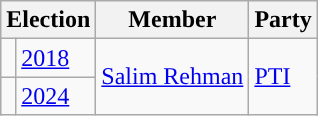<table class="wikitable">
<tr>
<th colspan="2">Election</th>
<th>Member</th>
<th>Party</th>
</tr>
<tr>
<td style="background-color: "></td>
<td><a href='#'>2018</a></td>
<td rowspan="2"><a href='#'>Salim Rehman</a></td>
<td rowspan="2"><a href='#'>PTI</a></td>
</tr>
<tr>
<td style="background-color: "></td>
<td><a href='#'>2024</a></td>
</tr>
</table>
